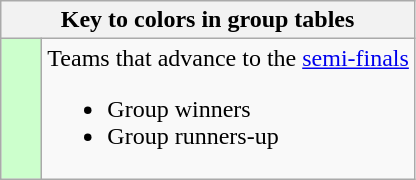<table class="wikitable" style="text-align: center;">
<tr>
<th colspan=2>Key to colors in group tables</th>
</tr>
<tr>
<td style="background:#cfc; width:20px;"></td>
<td align=left>Teams that advance to the <a href='#'>semi-finals</a><br><ul><li>Group winners</li><li>Group runners-up</li></ul></td>
</tr>
</table>
